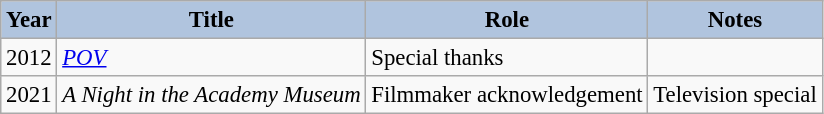<table class="wikitable" style="font-size:95%;">
<tr>
<th style="background:#B0C4DE;">Year</th>
<th style="background:#B0C4DE;">Title</th>
<th style="background:#B0C4DE;">Role</th>
<th style="background:#B0C4DE;">Notes</th>
</tr>
<tr>
<td>2012</td>
<td><em><a href='#'>POV</a></em></td>
<td>Special thanks</td>
<td></td>
</tr>
<tr>
<td>2021</td>
<td><em>A Night in the Academy Museum</em></td>
<td>Filmmaker acknowledgement</td>
<td>Television special</td>
</tr>
</table>
